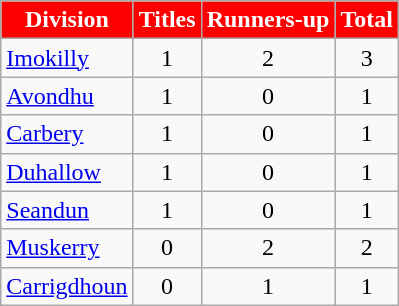<table class="wikitable sortable">
<tr>
<th style="background:red;color:white" scope="col" !>Division</th>
<th style="background:red;color:white" scope="col" !>Titles</th>
<th style="background:red;color:white" scope="col" !>Runners-up</th>
<th style="background:red;color:white" scope="col" !>Total</th>
</tr>
<tr>
<td> <a href='#'>Imokilly</a></td>
<td align="center">1</td>
<td align="center">2</td>
<td align="center">3</td>
</tr>
<tr>
<td> <a href='#'>Avondhu</a></td>
<td align="center">1</td>
<td align="center">0</td>
<td align="center">1</td>
</tr>
<tr>
<td> <a href='#'>Carbery</a></td>
<td align="center">1</td>
<td align="center">0</td>
<td align="center">1</td>
</tr>
<tr>
<td> <a href='#'>Duhallow</a></td>
<td align="center">1</td>
<td align="center">0</td>
<td align="center">1</td>
</tr>
<tr>
<td> <a href='#'>Seandun</a></td>
<td align="center">1</td>
<td align="center">0</td>
<td align="center">1</td>
</tr>
<tr>
<td> <a href='#'>Muskerry</a></td>
<td align="center">0</td>
<td align="center">2</td>
<td align="center">2</td>
</tr>
<tr>
<td> <a href='#'>Carrigdhoun</a></td>
<td align="center">0</td>
<td align="center">1</td>
<td align="center">1</td>
</tr>
</table>
